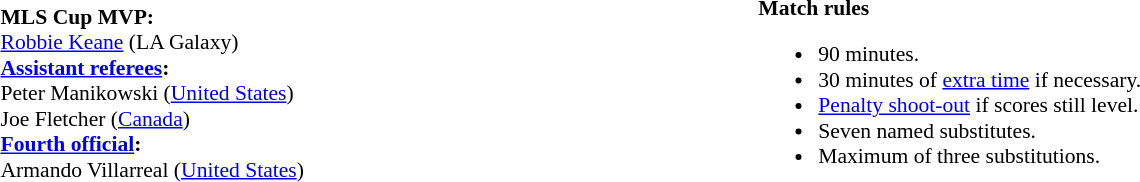<table style="width:100%;font-size:90%">
<tr>
<td><br><strong>MLS Cup MVP:</strong>
<br> <a href='#'>Robbie Keane</a> (LA Galaxy)<br><strong><a href='#'>Assistant referees</a>:</strong>
<br>Peter Manikowski (<a href='#'>United States</a>)
<br>Joe Fletcher (<a href='#'>Canada</a>)
<br><strong><a href='#'>Fourth official</a>:</strong>
<br>Armando Villarreal (<a href='#'>United States</a>)</td>
<td style="width:60%; vertical-align:top"><br><strong>Match rules</strong><ul><li>90 minutes.</li><li>30 minutes of <a href='#'>extra time</a> if necessary.</li><li><a href='#'>Penalty shoot-out</a> if scores still level.</li><li>Seven named substitutes.</li><li>Maximum of three substitutions.</li></ul></td>
</tr>
</table>
